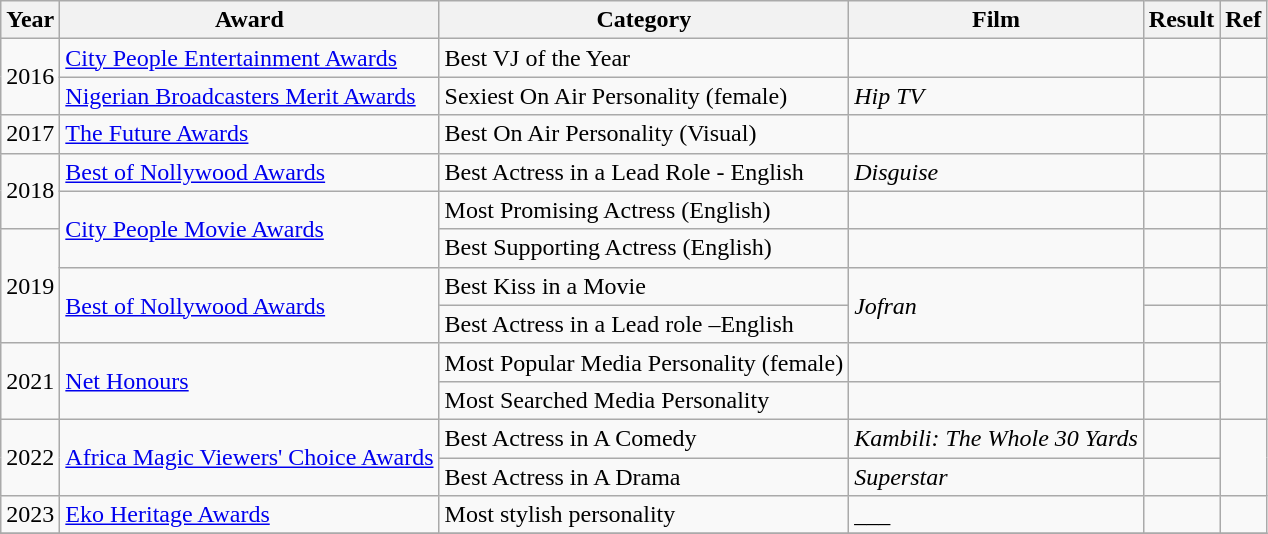<table class="wikitable plainrowheaders sortable">
<tr>
<th>Year</th>
<th>Award</th>
<th>Category</th>
<th>Film</th>
<th>Result</th>
<th>Ref</th>
</tr>
<tr>
<td rowspan="2">2016</td>
<td><a href='#'>City People Entertainment Awards</a></td>
<td>Best VJ of the Year</td>
<td></td>
<td></td>
<td></td>
</tr>
<tr>
<td><a href='#'>Nigerian Broadcasters Merit Awards</a></td>
<td>Sexiest On Air Personality (female)</td>
<td><em>Hip TV</em></td>
<td></td>
<td></td>
</tr>
<tr>
<td>2017</td>
<td><a href='#'>The Future Awards</a></td>
<td>Best On Air Personality (Visual)</td>
<td></td>
<td></td>
<td></td>
</tr>
<tr>
<td rowspan="2">2018</td>
<td><a href='#'>Best of Nollywood Awards</a></td>
<td>Best Actress in a Lead Role - English</td>
<td><em>Disguise</em></td>
<td></td>
<td></td>
</tr>
<tr>
<td rowspan="2"><a href='#'>City People Movie Awards</a></td>
<td>Most Promising Actress (English)</td>
<td></td>
<td></td>
<td></td>
</tr>
<tr>
<td rowspan="3">2019</td>
<td>Best Supporting Actress (English)</td>
<td></td>
<td></td>
<td></td>
</tr>
<tr>
<td rowspan="2"><a href='#'>Best of Nollywood Awards</a></td>
<td>Best Kiss in a Movie</td>
<td rowspan="2"><em>Jofran</em></td>
<td></td>
<td></td>
</tr>
<tr>
<td>Best Actress in a Lead role –English</td>
<td></td>
<td></td>
</tr>
<tr>
<td rowspan="2">2021</td>
<td rowspan="2"><a href='#'>Net Honours</a></td>
<td>Most Popular Media Personality (female)</td>
<td></td>
<td></td>
<td rowspan="2"></td>
</tr>
<tr>
<td>Most Searched Media Personality</td>
<td></td>
<td></td>
</tr>
<tr>
<td rowspan="2">2022</td>
<td rowspan="2"><a href='#'>Africa Magic Viewers' Choice Awards</a></td>
<td>Best Actress in A Comedy</td>
<td><em>Kambili: The Whole 30 Yards</em></td>
<td></td>
<td rowspan="2"></td>
</tr>
<tr>
<td>Best Actress in A Drama</td>
<td><em>Superstar</em></td>
<td></td>
</tr>
<tr>
<td>2023</td>
<td><a href='#'>Eko Heritage Awards</a></td>
<td>Most stylish personality</td>
<td>___</td>
<td></td>
<td></td>
</tr>
<tr>
</tr>
</table>
